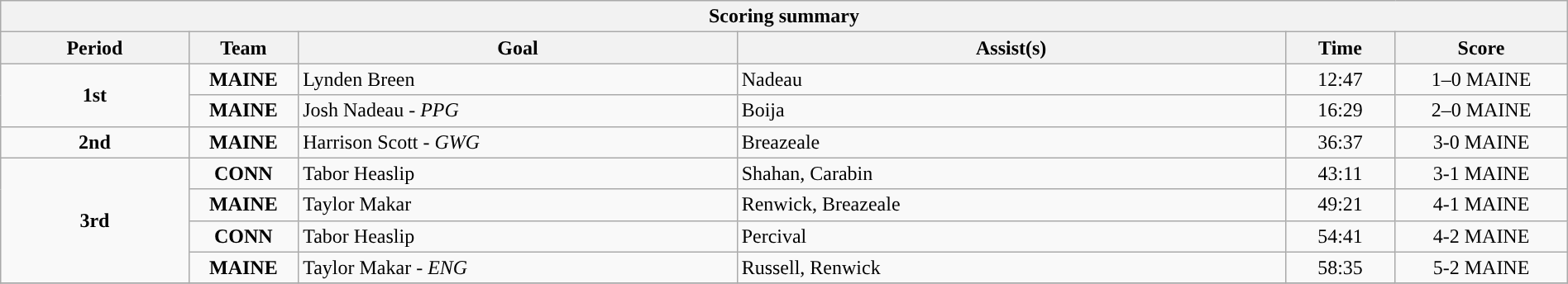<table style="width:100%;" class="wikitable">
<tr>
<th colspan=6>Scoring summary</th>
</tr>
<tr>
<th style="width:12%;">Period</th>
<th style="width:7%;">Team</th>
<th style="width:28%;">Goal</th>
<th style="width:35%;">Assist(s)</th>
<th style="width:7%;">Time</th>
<th style="width:11%;">Score</th>
</tr>
<tr>
<td style="text-align:center;" rowspan="2"><strong>1st</strong></td>
<td align=center><strong>MAINE</strong></td>
<td>Lynden Breen</td>
<td>Nadeau</td>
<td align=center>12:47</td>
<td align=center>1–0 MAINE</td>
</tr>
<tr>
<td align=center><strong>MAINE</strong></td>
<td>Josh Nadeau - <em>PPG</em></td>
<td>Boija</td>
<td align=center>16:29</td>
<td align=center>2–0 MAINE</td>
</tr>
<tr>
<td style="text-align:center;" rowspan="1"><strong>2nd</strong></td>
<td align=center><strong>MAINE</strong></td>
<td>Harrison Scott - <em>GWG</em></td>
<td>Breazeale</td>
<td align=center>36:37</td>
<td align=center>3-0 MAINE</td>
</tr>
<tr>
<td style="text-align:center;" rowspan="4"><strong>3rd</strong></td>
<td align=center><strong>CONN</strong></td>
<td>Tabor Heaslip</td>
<td>Shahan, Carabin</td>
<td align=center>43:11</td>
<td align=center>3-1 MAINE</td>
</tr>
<tr>
<td align=center><strong>MAINE</strong></td>
<td>Taylor Makar</td>
<td>Renwick, Breazeale</td>
<td align=center>49:21</td>
<td align=center>4-1 MAINE</td>
</tr>
<tr>
<td align=center><strong>CONN</strong></td>
<td>Tabor Heaslip</td>
<td>Percival</td>
<td align=center>54:41</td>
<td align=center>4-2 MAINE</td>
</tr>
<tr>
<td align=center><strong>MAINE</strong></td>
<td>Taylor Makar - <em>ENG</em></td>
<td>Russell, Renwick</td>
<td align=center>58:35</td>
<td align=center>5-2 MAINE</td>
</tr>
<tr>
</tr>
</table>
